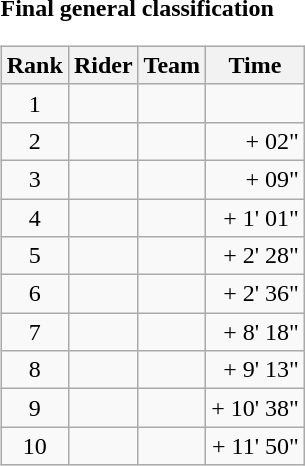<table>
<tr>
<td><strong>Final general classification</strong><br><table class="wikitable">
<tr>
<th scope="col">Rank</th>
<th scope="col">Rider</th>
<th scope="col">Team</th>
<th scope="col">Time</th>
</tr>
<tr>
<td style="text-align:center;">1</td>
<td></td>
<td></td>
<td style="text-align:right;"></td>
</tr>
<tr>
<td style="text-align:center;">2</td>
<td></td>
<td></td>
<td style="text-align:right;">+ 02"</td>
</tr>
<tr>
<td style="text-align:center;">3</td>
<td></td>
<td></td>
<td style="text-align:right;">+ 09"</td>
</tr>
<tr>
<td style="text-align:center;">4</td>
<td></td>
<td></td>
<td style="text-align:right;">+ 1' 01"</td>
</tr>
<tr>
<td style="text-align:center;">5</td>
<td></td>
<td></td>
<td style="text-align:right;">+ 2' 28"</td>
</tr>
<tr>
<td style="text-align:center;">6</td>
<td></td>
<td></td>
<td style="text-align:right;">+ 2' 36"</td>
</tr>
<tr>
<td style="text-align:center;">7</td>
<td></td>
<td></td>
<td style="text-align:right;">+ 8' 18"</td>
</tr>
<tr>
<td style="text-align:center;">8</td>
<td></td>
<td></td>
<td style="text-align:right;">+ 9' 13"</td>
</tr>
<tr>
<td style="text-align:center;">9</td>
<td></td>
<td></td>
<td style="text-align:right;">+ 10' 38"</td>
</tr>
<tr>
<td style="text-align:center;">10</td>
<td></td>
<td></td>
<td style="text-align:right;">+ 11' 50"</td>
</tr>
</table>
</td>
</tr>
</table>
